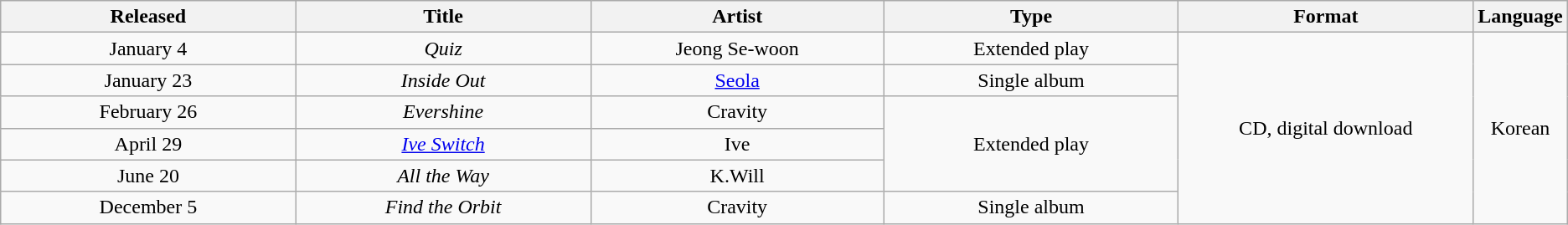<table class="wikitable" style="text-align: center;">
<tr>
<th style="width:20%;">Released</th>
<th style="width:20%;">Title</th>
<th style="width:20%;">Artist</th>
<th style="width:20%;">Type</th>
<th style="width:20%;">Format</th>
<th style="width:20%;">Language</th>
</tr>
<tr>
<td>January 4</td>
<td><em>Quiz</em></td>
<td>Jeong Se-woon</td>
<td>Extended play</td>
<td rowspan="6">CD, digital download</td>
<td rowspan="6">Korean</td>
</tr>
<tr>
<td>January 23</td>
<td><em>Inside Out</em></td>
<td><a href='#'>Seola</a></td>
<td>Single album</td>
</tr>
<tr>
<td>February 26</td>
<td><em>Evershine</em></td>
<td>Cravity</td>
<td rowspan="3">Extended play</td>
</tr>
<tr>
<td>April 29</td>
<td><em><a href='#'>Ive Switch</a></em></td>
<td>Ive</td>
</tr>
<tr>
<td>June 20</td>
<td><em>All the Way</em></td>
<td>K.Will</td>
</tr>
<tr>
<td>December 5</td>
<td><em>Find the Orbit</em></td>
<td>Cravity</td>
<td>Single album</td>
</tr>
</table>
